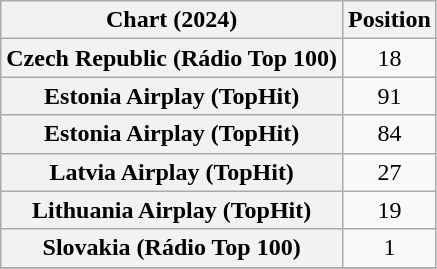<table class="wikitable sortable plainrowheaders" style="text-align:center">
<tr>
<th scope="col">Chart (2024)</th>
<th scope="col">Position</th>
</tr>
<tr>
<th scope="row">Czech Republic (Rádio Top 100)</th>
<td>18</td>
</tr>
<tr>
<th scope="row">Estonia Airplay (TopHit)</th>
<td>91</td>
</tr>
<tr>
<th scope="row">Estonia Airplay (TopHit)<br></th>
<td>84</td>
</tr>
<tr>
<th scope="row">Latvia Airplay (TopHit)</th>
<td>27</td>
</tr>
<tr>
<th scope="row">Lithuania Airplay (TopHit)</th>
<td>19</td>
</tr>
<tr>
<th scope="row">Slovakia (Rádio Top 100)</th>
<td>1</td>
</tr>
<tr>
</tr>
</table>
